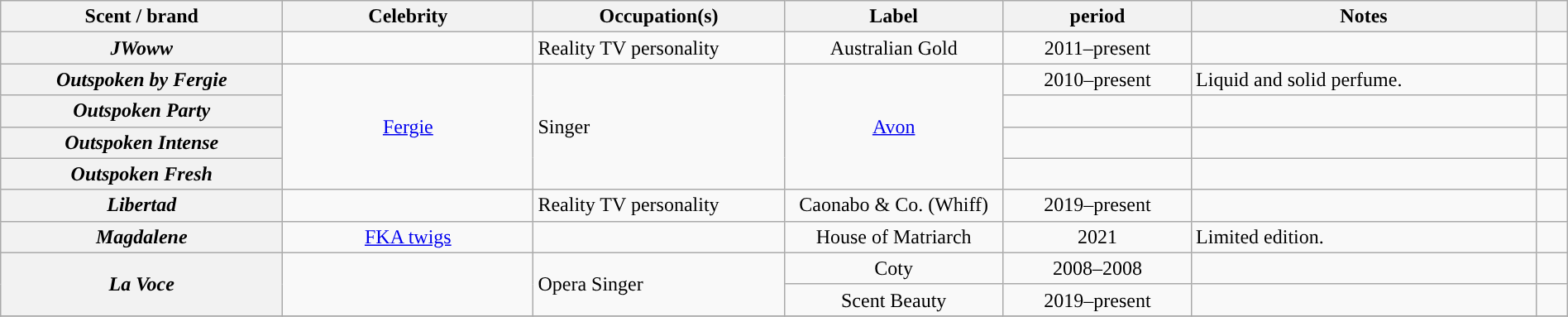<table class="wikitable sortable plainrowheaders" font-size:95%; style="text-align:center;" width="100%;">
<tr>
<th scope="col" width="18%">Scent / brand</th>
<th scope="col" width:"16%">Celebrity</th>
<th scope="col" width="16%">Occupation(s)</th>
<th scope="col" width="14%">Label</th>
<th scope="col" width="12%"> period</th>
<th scope="col" width="22%;" class="unsortable">Notes</th>
<th scope="col" width="2%;" class="unsortable"></th>
</tr>
<tr>
<th scope="row"><em>JWoww</em></th>
<td></td>
<td style="text-align:left;">Reality TV personality</td>
<td>Australian Gold</td>
<td>2011–present</td>
<td style="text-align:left;"></td>
<td></td>
</tr>
<tr>
<th scope="row"><em>Outspoken by Fergie</em></th>
<td rowspan="4"><a href='#'>Fergie</a></td>
<td rowspan="4" style="text-align:left;">Singer</td>
<td rowspan="4"><a href='#'>Avon</a></td>
<td>2010–present</td>
<td style="text-align:left;">Liquid and solid perfume.</td>
<td></td>
</tr>
<tr>
<th scope="row"><em>Outspoken Party</em></th>
<td></td>
<td style="text-align:left;"></td>
<td></td>
</tr>
<tr>
<th scope="row"><em>Outspoken Intense</em></th>
<td></td>
<td style="text-align:left;"></td>
<td></td>
</tr>
<tr>
<th scope="row"><em>Outspoken Fresh</em></th>
<td></td>
<td style="text-align:left;"></td>
<td></td>
</tr>
<tr>
<th scope="row"><em>Libertad</em></th>
<td></td>
<td style="text-align:left;">Reality TV personality</td>
<td>Caonabo & Co. (Whiff)</td>
<td>2019–present</td>
<td style="text-align:left;"></td>
<td></td>
</tr>
<tr>
<th scope="row"><em>Magdalene</em></th>
<td><a href='#'>FKA twigs</a></td>
<td></td>
<td>House of Matriarch</td>
<td>2021</td>
<td style="text-align:left;">Limited edition.</td>
<td></td>
</tr>
<tr>
<th scope="row" rowspan="2"><em>La Voce</em></th>
<td rowspan="2"></td>
<td rowspan="2" style="text-align:left;">Opera Singer</td>
<td>Coty</td>
<td>2008–2008</td>
<td style="text-align:left;"></td>
<td></td>
</tr>
<tr>
<td>Scent Beauty</td>
<td>2019–present</td>
<td style="text-align:left;"></td>
<td></td>
</tr>
<tr>
</tr>
</table>
